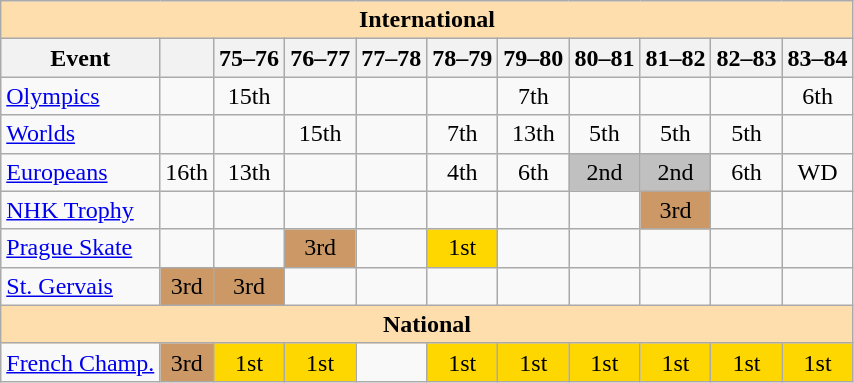<table class="wikitable" style="text-align:center">
<tr>
<th style="background-color: #ffdead; " colspan=11 align=center>International</th>
</tr>
<tr>
<th>Event</th>
<th></th>
<th>75–76</th>
<th>76–77</th>
<th>77–78</th>
<th>78–79</th>
<th>79–80</th>
<th>80–81</th>
<th>81–82</th>
<th>82–83</th>
<th>83–84</th>
</tr>
<tr>
<td align=left><a href='#'>Olympics</a></td>
<td></td>
<td>15th</td>
<td></td>
<td></td>
<td></td>
<td>7th</td>
<td></td>
<td></td>
<td></td>
<td>6th</td>
</tr>
<tr>
<td align=left><a href='#'>Worlds</a></td>
<td></td>
<td></td>
<td>15th</td>
<td></td>
<td>7th</td>
<td>13th</td>
<td>5th</td>
<td>5th</td>
<td>5th</td>
<td></td>
</tr>
<tr>
<td align=left><a href='#'>Europeans</a></td>
<td>16th</td>
<td>13th</td>
<td></td>
<td></td>
<td>4th</td>
<td>6th</td>
<td bgcolor=silver>2nd</td>
<td bgcolor=silver>2nd</td>
<td>6th</td>
<td>WD</td>
</tr>
<tr>
<td align=left><a href='#'>NHK Trophy</a></td>
<td></td>
<td></td>
<td></td>
<td></td>
<td></td>
<td></td>
<td></td>
<td bgcolor=cc9966>3rd</td>
<td></td>
<td></td>
</tr>
<tr>
<td align=left><a href='#'>Prague Skate</a></td>
<td></td>
<td></td>
<td bgcolor=cc9966>3rd</td>
<td></td>
<td bgcolor=gold>1st</td>
<td></td>
<td></td>
<td></td>
<td></td>
<td></td>
</tr>
<tr>
<td align=left><a href='#'>St. Gervais</a></td>
<td bgcolor=cc9966>3rd</td>
<td bgcolor=cc9966>3rd</td>
<td></td>
<td></td>
<td></td>
<td></td>
<td></td>
<td></td>
<td></td>
<td></td>
</tr>
<tr>
<th style="background-color: #ffdead; " colspan=11 align=center>National</th>
</tr>
<tr>
<td align=left><a href='#'>French Champ.</a></td>
<td bgcolor=cc9966>3rd</td>
<td bgcolor=gold>1st</td>
<td bgcolor=gold>1st</td>
<td></td>
<td bgcolor=gold>1st</td>
<td bgcolor=gold>1st</td>
<td bgcolor=gold>1st</td>
<td bgcolor=gold>1st</td>
<td bgcolor=gold>1st</td>
<td bgcolor=gold>1st</td>
</tr>
</table>
